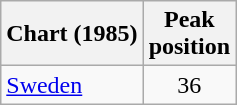<table class="wikitable">
<tr>
<th>Chart (1985)</th>
<th>Peak<br>position</th>
</tr>
<tr>
<td><a href='#'>Sweden</a></td>
<td align="center">36</td>
</tr>
</table>
